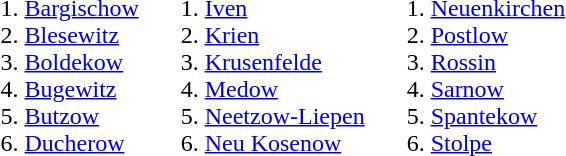<table>
<tr>
<td valign=top><br><ol><li><a href='#'>Bargischow</a></li><li><a href='#'>Blesewitz</a></li><li><a href='#'>Boldekow</a></li><li><a href='#'>Bugewitz</a></li><li><a href='#'>Butzow</a></li><li><a href='#'>Ducherow</a></li></ol></td>
<td valign=top><br><ol>
<li><a href='#'>Iven</a> 
<li><a href='#'>Krien</a>
<li><a href='#'>Krusenfelde</a> 
<li><a href='#'>Medow</a> 
<li><a href='#'>Neetzow-Liepen</a> 
<li><a href='#'>Neu Kosenow</a> 
</ol></td>
<td valign=top><br><ol>
<li><a href='#'>Neuenkirchen</a> 
<li><a href='#'>Postlow</a> 
<li><a href='#'>Rossin</a> 
<li><a href='#'>Sarnow</a> 
<li><a href='#'>Spantekow</a>
<li><a href='#'>Stolpe</a> 
</ol></td>
</tr>
</table>
